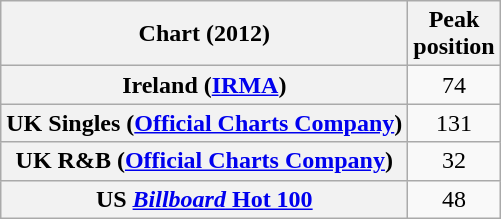<table class="wikitable sortable plainrowheaders" style="text-align:center;">
<tr>
<th scope="col">Chart (2012)</th>
<th scope="col">Peak<br>position</th>
</tr>
<tr>
<th scope="row">Ireland (<a href='#'>IRMA</a>)</th>
<td style="text-align:center;">74</td>
</tr>
<tr>
<th scope="row">UK Singles (<a href='#'>Official Charts Company</a>)</th>
<td style="text-align:center;">131</td>
</tr>
<tr>
<th scope="row">UK R&B (<a href='#'>Official Charts Company</a>)</th>
<td style="text-align:center;">32</td>
</tr>
<tr>
<th scope="row">US <a href='#'><em>Billboard</em> Hot 100</a></th>
<td style="text-align:center;">48</td>
</tr>
</table>
